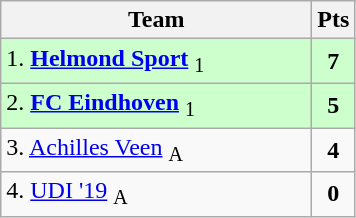<table class="wikitable" style="text-align:center; float:left; margin-right:1em">
<tr>
<th style="width:200px">Team</th>
<th width=20>Pts</th>
</tr>
<tr bgcolor=ccffcc>
<td align=left>1. <strong><a href='#'>Helmond Sport</a></strong> <sub>1</sub></td>
<td><strong>7</strong></td>
</tr>
<tr bgcolor=ccffcc>
<td align=left>2. <strong><a href='#'>FC Eindhoven</a></strong> <sub>1</sub></td>
<td><strong>5</strong></td>
</tr>
<tr>
<td align=left>3. <a href='#'>Achilles Veen</a> <sub>A</sub></td>
<td><strong>4</strong></td>
</tr>
<tr>
<td align=left>4. <a href='#'>UDI '19</a> <sub>A</sub></td>
<td><strong>0</strong></td>
</tr>
</table>
